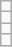<table class="wikitable">
<tr>
<td></td>
</tr>
<tr>
<td></td>
</tr>
<tr>
<td></td>
</tr>
<tr>
<td></td>
</tr>
</table>
